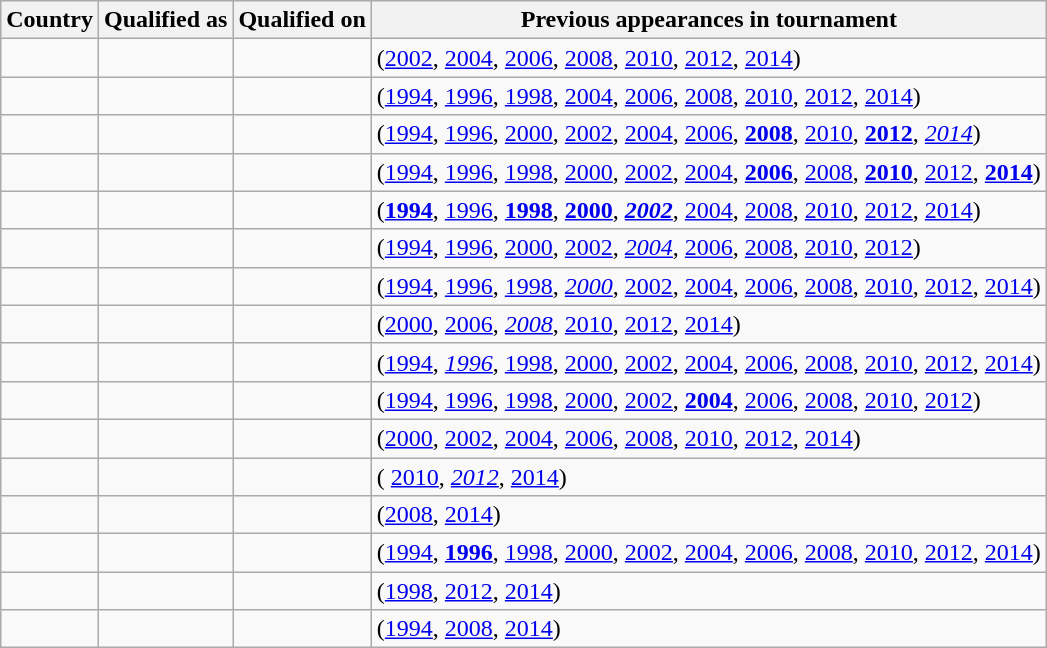<table class="wikitable sortable">
<tr>
<th>Country</th>
<th>Qualified as</th>
<th>Qualified on</th>
<th>Previous appearances in tournament</th>
</tr>
<tr>
<td></td>
<td></td>
<td></td>
<td> (<a href='#'>2002</a>, <a href='#'>2004</a>, <a href='#'>2006</a>, <a href='#'>2008</a>, <a href='#'>2010</a>, <a href='#'>2012</a>, <a href='#'>2014</a>)</td>
</tr>
<tr>
<td></td>
<td></td>
<td></td>
<td> (<a href='#'>1994</a>, <a href='#'>1996</a>, <a href='#'>1998</a>, <a href='#'>2004</a>, <a href='#'>2006</a>, <a href='#'>2008</a>, <a href='#'>2010</a>, <a href='#'>2012</a>, <a href='#'>2014</a>)</td>
</tr>
<tr>
<td></td>
<td></td>
<td></td>
<td> (<a href='#'>1994</a>, <a href='#'>1996</a>, <a href='#'>2000</a>, <a href='#'>2002</a>, <a href='#'>2004</a>, <a href='#'>2006</a>, <a href='#'><strong>2008</strong></a>, <a href='#'>2010</a>, <a href='#'><strong>2012</strong></a>, <a href='#'><em>2014</em></a>)</td>
</tr>
<tr>
<td></td>
<td></td>
<td></td>
<td> (<a href='#'>1994</a>, <a href='#'>1996</a>, <a href='#'>1998</a>, <a href='#'>2000</a>, <a href='#'>2002</a>, <a href='#'>2004</a>, <a href='#'><strong>2006</strong></a>, <a href='#'>2008</a>, <a href='#'><strong>2010</strong></a>, <a href='#'>2012</a>, <a href='#'><strong>2014</strong></a>)</td>
</tr>
<tr>
<td></td>
<td></td>
<td></td>
<td> (<a href='#'><strong>1994</strong></a>, <a href='#'>1996</a>, <a href='#'><strong>1998</strong></a>, <a href='#'><strong>2000</strong></a>, <a href='#'><strong><em>2002</em></strong></a>, <a href='#'>2004</a>, <a href='#'>2008</a>, <a href='#'>2010</a>, <a href='#'>2012</a>, <a href='#'>2014</a>)</td>
</tr>
<tr>
<td></td>
<td></td>
<td></td>
<td> (<a href='#'>1994</a>, <a href='#'>1996</a>, <a href='#'>2000</a>, <a href='#'>2002</a>, <em><a href='#'>2004</a></em>, <a href='#'>2006</a>, <a href='#'>2008</a>, <a href='#'>2010</a>, <a href='#'>2012</a>)</td>
</tr>
<tr>
<td></td>
<td></td>
<td></td>
<td> (<a href='#'>1994</a>, <a href='#'>1996</a>, <a href='#'>1998</a>, <a href='#'><em>2000</em></a>, <a href='#'>2002</a>, <a href='#'>2004</a>, <a href='#'>2006</a>, <a href='#'>2008</a>, <a href='#'>2010</a>, <a href='#'>2012</a>, <a href='#'>2014</a>)</td>
</tr>
<tr>
<td></td>
<td></td>
<td></td>
<td> (<a href='#'>2000</a>, <a href='#'>2006</a>, <a href='#'><em>2008</em></a>, <a href='#'>2010</a>, <a href='#'>2012</a>, <a href='#'>2014</a>)</td>
</tr>
<tr>
<td></td>
<td></td>
<td></td>
<td> (<a href='#'>1994</a>, <a href='#'><em>1996</em></a>, <a href='#'>1998</a>, <a href='#'>2000</a>, <a href='#'>2002</a>, <a href='#'>2004</a>, <a href='#'>2006</a>, <a href='#'>2008</a>, <a href='#'>2010</a>, <a href='#'>2012</a>, <a href='#'>2014</a>)</td>
</tr>
<tr>
<td></td>
<td></td>
<td></td>
<td> (<a href='#'>1994</a>, <a href='#'>1996</a>, <a href='#'>1998</a>, <a href='#'>2000</a>, <a href='#'>2002</a>, <strong><a href='#'>2004</a></strong>, <a href='#'>2006</a>, <a href='#'>2008</a>, <a href='#'>2010</a>, <a href='#'>2012</a>)</td>
</tr>
<tr>
<td></td>
<td></td>
<td></td>
<td> (<a href='#'>2000</a>, <a href='#'>2002</a>, <a href='#'>2004</a>, <a href='#'>2006</a>, <a href='#'>2008</a>, <a href='#'>2010</a>, <a href='#'>2012</a>, <a href='#'>2014</a>)</td>
</tr>
<tr>
<td></td>
<td></td>
<td></td>
<td> ( <a href='#'>2010</a>, <a href='#'><em>2012</em></a>, <a href='#'>2014</a>)</td>
</tr>
<tr>
<td></td>
<td></td>
<td></td>
<td> (<a href='#'>2008</a>, <a href='#'>2014</a>)</td>
</tr>
<tr>
<td></td>
<td></td>
<td></td>
<td> (<a href='#'>1994</a>, <a href='#'><strong>1996</strong></a>, <a href='#'>1998</a>, <a href='#'>2000</a>, <a href='#'>2002</a>, <a href='#'>2004</a>, <a href='#'>2006</a>, <a href='#'>2008</a>, <a href='#'>2010</a>, <a href='#'>2012</a>, <a href='#'>2014</a>)</td>
</tr>
<tr>
<td></td>
<td></td>
<td></td>
<td> (<a href='#'>1998</a>, <a href='#'>2012</a>, <a href='#'>2014</a>)</td>
</tr>
<tr>
<td></td>
<td></td>
<td></td>
<td> (<a href='#'>1994</a>, <a href='#'>2008</a>, <a href='#'>2014</a>)</td>
</tr>
</table>
